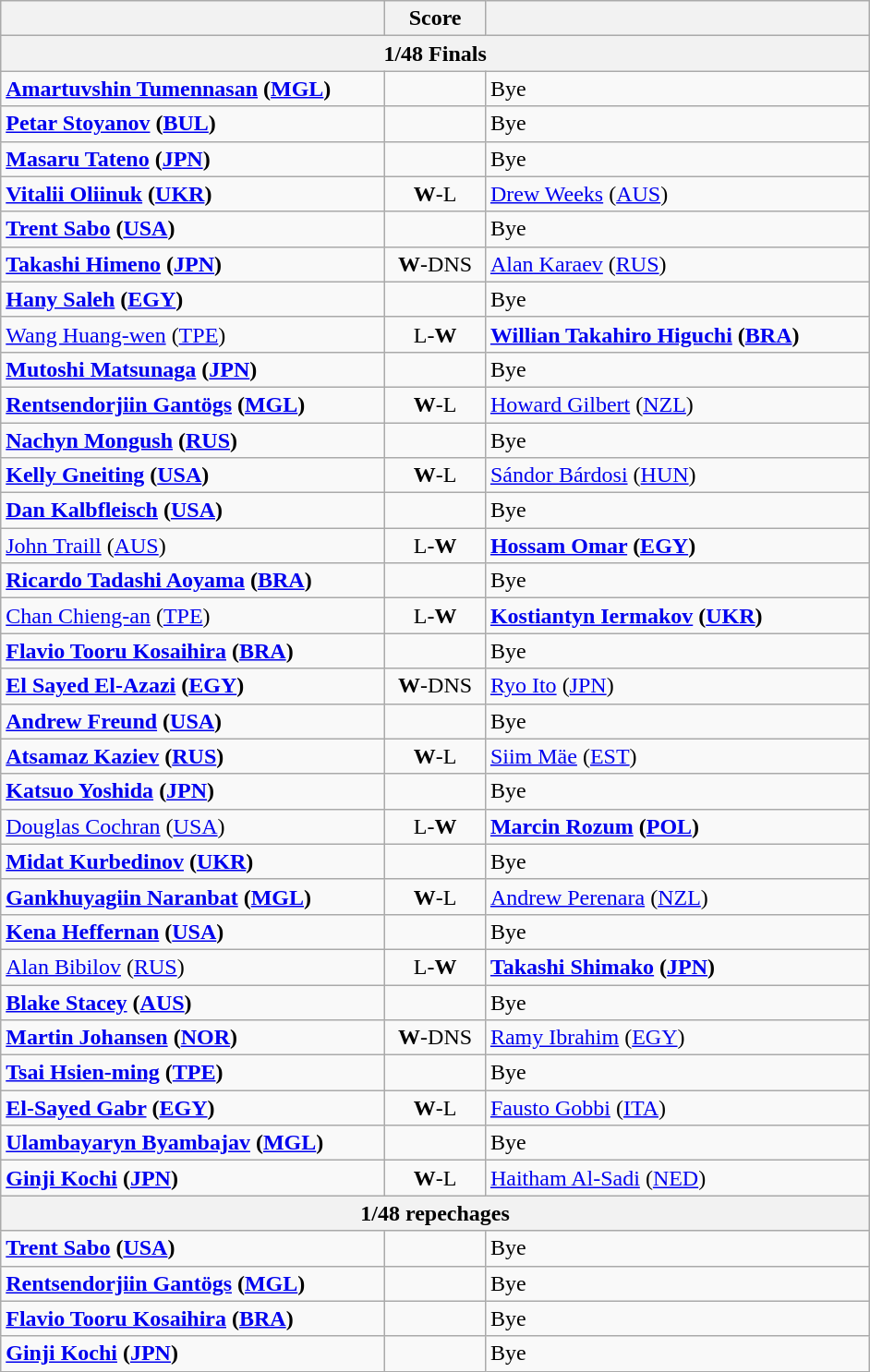<table class="wikitable" style="text-align: left; ">
<tr>
<th align="right" width="270"></th>
<th width="65">Score</th>
<th align="left" width="270"></th>
</tr>
<tr>
<th colspan=3>1/48 Finals</th>
</tr>
<tr>
<td><strong> <a href='#'>Amartuvshin Tumennasan</a> (<a href='#'>MGL</a>)</strong></td>
<td align="center"></td>
<td>Bye</td>
</tr>
<tr>
<td><strong> <a href='#'>Petar Stoyanov</a> (<a href='#'>BUL</a>)</strong></td>
<td align="center"></td>
<td>Bye</td>
</tr>
<tr>
<td><strong> <a href='#'>Masaru Tateno</a> (<a href='#'>JPN</a>)</strong></td>
<td align="center"></td>
<td>Bye</td>
</tr>
<tr>
<td><strong> <a href='#'>Vitalii Oliinuk</a> (<a href='#'>UKR</a>)</strong></td>
<td align="center"><strong>W</strong>-L</td>
<td> <a href='#'>Drew Weeks</a> (<a href='#'>AUS</a>)</td>
</tr>
<tr>
<td><strong> <a href='#'>Trent Sabo</a> (<a href='#'>USA</a>)</strong></td>
<td align="center"></td>
<td>Bye</td>
</tr>
<tr>
<td><strong> <a href='#'>Takashi Himeno</a> (<a href='#'>JPN</a>)</strong></td>
<td align="center"><strong>W</strong>-DNS</td>
<td> <a href='#'>Alan Karaev</a> (<a href='#'>RUS</a>)</td>
</tr>
<tr>
<td><strong> <a href='#'>Hany Saleh</a> (<a href='#'>EGY</a>)</strong></td>
<td align="center"></td>
<td>Bye</td>
</tr>
<tr>
<td> <a href='#'>Wang Huang-wen</a> (<a href='#'>TPE</a>)</td>
<td align="center">L-<strong>W</strong></td>
<td><strong> <a href='#'>Willian Takahiro Higuchi</a> (<a href='#'>BRA</a>)</strong></td>
</tr>
<tr>
<td><strong> <a href='#'>Mutoshi Matsunaga</a> (<a href='#'>JPN</a>)</strong></td>
<td align="center"></td>
<td>Bye</td>
</tr>
<tr>
<td><strong> <a href='#'>Rentsendorjiin Gantögs</a> (<a href='#'>MGL</a>)</strong></td>
<td align="center"><strong>W</strong>-L</td>
<td> <a href='#'>Howard Gilbert</a> (<a href='#'>NZL</a>)</td>
</tr>
<tr>
<td><strong> <a href='#'>Nachyn Mongush</a> (<a href='#'>RUS</a>)</strong></td>
<td align="center"></td>
<td>Bye</td>
</tr>
<tr>
<td><strong> <a href='#'>Kelly Gneiting</a> (<a href='#'>USA</a>)</strong></td>
<td align="center"><strong>W</strong>-L</td>
<td> <a href='#'>Sándor Bárdosi</a> (<a href='#'>HUN</a>)</td>
</tr>
<tr>
<td><strong> <a href='#'>Dan Kalbfleisch</a> (<a href='#'>USA</a>)</strong></td>
<td align="center"></td>
<td>Bye</td>
</tr>
<tr>
<td> <a href='#'>John Traill</a> (<a href='#'>AUS</a>)</td>
<td align="center">L-<strong>W</strong></td>
<td><strong> <a href='#'>Hossam Omar</a> (<a href='#'>EGY</a>)</strong></td>
</tr>
<tr>
<td><strong> <a href='#'>Ricardo Tadashi Aoyama</a> (<a href='#'>BRA</a>)</strong></td>
<td align="center"></td>
<td>Bye</td>
</tr>
<tr>
<td> <a href='#'>Chan Chieng-an</a> (<a href='#'>TPE</a>)</td>
<td align="center">L-<strong>W</strong></td>
<td><strong> <a href='#'>Kostiantyn Iermakov</a> (<a href='#'>UKR</a>)</strong></td>
</tr>
<tr>
<td><strong> <a href='#'>Flavio Tooru Kosaihira</a> (<a href='#'>BRA</a>)</strong></td>
<td align="center"></td>
<td>Bye</td>
</tr>
<tr>
<td><strong> <a href='#'>El Sayed El-Azazi</a> (<a href='#'>EGY</a>)</strong></td>
<td align="center"><strong>W</strong>-DNS</td>
<td> <a href='#'>Ryo Ito</a> (<a href='#'>JPN</a>)</td>
</tr>
<tr>
<td><strong> <a href='#'>Andrew Freund</a> (<a href='#'>USA</a>)</strong></td>
<td align="center"></td>
<td>Bye</td>
</tr>
<tr>
<td><strong> <a href='#'>Atsamaz Kaziev</a> (<a href='#'>RUS</a>)</strong></td>
<td align="center"><strong>W</strong>-L</td>
<td> <a href='#'>Siim Mäe</a> (<a href='#'>EST</a>)</td>
</tr>
<tr>
<td><strong> <a href='#'>Katsuo Yoshida</a> (<a href='#'>JPN</a>)</strong></td>
<td align="center"></td>
<td>Bye</td>
</tr>
<tr>
<td> <a href='#'>Douglas Cochran</a> (<a href='#'>USA</a>)</td>
<td align="center">L-<strong>W</strong></td>
<td><strong> <a href='#'>Marcin Rozum</a> (<a href='#'>POL</a>)</strong></td>
</tr>
<tr>
<td><strong> <a href='#'>Midat Kurbedinov</a> (<a href='#'>UKR</a>)</strong></td>
<td align="center"></td>
<td>Bye</td>
</tr>
<tr>
<td><strong> <a href='#'>Gankhuyagiin Naranbat</a> (<a href='#'>MGL</a>)</strong></td>
<td align="center"><strong>W</strong>-L</td>
<td> <a href='#'>Andrew Perenara</a> (<a href='#'>NZL</a>)</td>
</tr>
<tr>
<td><strong> <a href='#'>Kena Heffernan</a> (<a href='#'>USA</a>)</strong></td>
<td align="center"></td>
<td>Bye</td>
</tr>
<tr>
<td> <a href='#'>Alan Bibilov</a> (<a href='#'>RUS</a>)</td>
<td align="center">L-<strong>W</strong></td>
<td><strong> <a href='#'>Takashi Shimako</a> (<a href='#'>JPN</a>)</strong></td>
</tr>
<tr>
<td><strong> <a href='#'>Blake Stacey</a> (<a href='#'>AUS</a>)</strong></td>
<td align="center"></td>
<td>Bye</td>
</tr>
<tr>
<td><strong> <a href='#'>Martin Johansen</a> (<a href='#'>NOR</a>)</strong></td>
<td align="center"><strong>W</strong>-DNS</td>
<td> <a href='#'>Ramy Ibrahim</a> (<a href='#'>EGY</a>)</td>
</tr>
<tr>
<td><strong> <a href='#'>Tsai Hsien-ming</a> (<a href='#'>TPE</a>)</strong></td>
<td align="center"></td>
<td>Bye</td>
</tr>
<tr>
<td><strong> <a href='#'>El-Sayed Gabr</a> (<a href='#'>EGY</a>)</strong></td>
<td align="center"><strong>W</strong>-L</td>
<td> <a href='#'>Fausto Gobbi</a> (<a href='#'>ITA</a>)</td>
</tr>
<tr>
<td><strong> <a href='#'>Ulambayaryn Byambajav</a> (<a href='#'>MGL</a>)</strong></td>
<td align="center"></td>
<td>Bye</td>
</tr>
<tr>
<td><strong> <a href='#'>Ginji Kochi</a> (<a href='#'>JPN</a>)</strong></td>
<td align="center"><strong>W</strong>-L</td>
<td> <a href='#'>Haitham Al-Sadi</a> (<a href='#'>NED</a>)</td>
</tr>
<tr>
<th colspan=3>1/48 repechages</th>
</tr>
<tr>
<td><strong> <a href='#'>Trent Sabo</a> (<a href='#'>USA</a>)</strong></td>
<td align="center"></td>
<td>Bye</td>
</tr>
<tr>
<td><strong> <a href='#'>Rentsendorjiin Gantögs</a> (<a href='#'>MGL</a>)</strong></td>
<td align="center"></td>
<td>Bye</td>
</tr>
<tr>
<td><strong> <a href='#'>Flavio Tooru Kosaihira</a> (<a href='#'>BRA</a>)</strong></td>
<td align="center"></td>
<td>Bye</td>
</tr>
<tr>
<td><strong> <a href='#'>Ginji Kochi</a> (<a href='#'>JPN</a>)</strong></td>
<td align="center"></td>
<td>Bye</td>
</tr>
</table>
